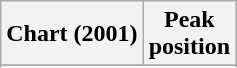<table class="wikitable sortable plainrowheaders" style="text-align:center">
<tr>
<th scope="col">Chart (2001)</th>
<th scope="col">Peak<br>position</th>
</tr>
<tr>
</tr>
<tr>
</tr>
</table>
